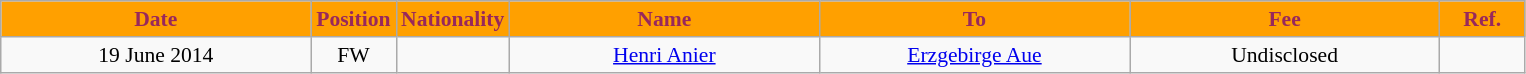<table class="wikitable"  style="text-align:center; font-size:90%; ">
<tr>
<th style="background:#ffa000; color:#98285c; width:200px;">Date</th>
<th style="background:#ffa000; color:#98285c; width:50px;">Position</th>
<th style="background:#ffa000; color:#98285c; width:50px;">Nationality</th>
<th style="background:#ffa000; color:#98285c; width:200px;">Name</th>
<th style="background:#ffa000; color:#98285c; width:200px;">To</th>
<th style="background:#ffa000; color:#98285c; width:200px;">Fee</th>
<th style="background:#ffa000; color:#98285c; width:50px;">Ref.</th>
</tr>
<tr>
<td>19 June 2014</td>
<td>FW</td>
<td></td>
<td><a href='#'>Henri Anier</a></td>
<td><a href='#'>Erzgebirge Aue</a></td>
<td>Undisclosed</td>
<td></td>
</tr>
</table>
